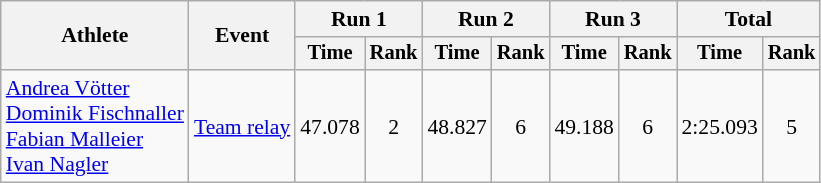<table class="wikitable" style="font-size:90%">
<tr>
<th rowspan="2">Athlete</th>
<th rowspan="2">Event</th>
<th colspan=2>Run 1</th>
<th colspan=2>Run 2</th>
<th colspan=2>Run 3</th>
<th colspan=2>Total</th>
</tr>
<tr style="font-size:95%">
<th>Time</th>
<th>Rank</th>
<th>Time</th>
<th>Rank</th>
<th>Time</th>
<th>Rank</th>
<th>Time</th>
<th>Rank</th>
</tr>
<tr align=center>
<td align=left><a href='#'>Andrea Vötter</a><br><a href='#'>Dominik Fischnaller</a><br><a href='#'>Fabian Malleier</a><br><a href='#'>Ivan Nagler</a></td>
<td align=left><a href='#'>Team relay</a></td>
<td>47.078</td>
<td>2</td>
<td>48.827</td>
<td>6</td>
<td>49.188</td>
<td>6</td>
<td>2:25.093</td>
<td>5</td>
</tr>
</table>
